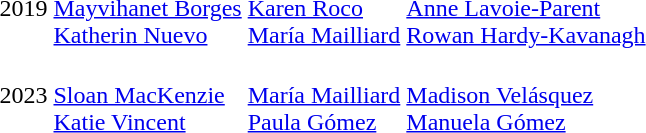<table>
<tr>
<td>2019<br></td>
<td><br><a href='#'>Mayvihanet Borges</a><br><a href='#'>Katherin Nuevo</a></td>
<td><br><a href='#'>Karen Roco</a><br><a href='#'>María Mailliard</a></td>
<td><br><a href='#'>Anne Lavoie-Parent</a><br><a href='#'>Rowan Hardy-Kavanagh</a></td>
</tr>
<tr>
<td>2023<br></td>
<td><br><a href='#'>Sloan MacKenzie</a><br><a href='#'>Katie Vincent</a></td>
<td><br><a href='#'>María Mailliard</a><br><a href='#'>Paula Gómez</a></td>
<td><br><a href='#'>Madison Velásquez</a><br><a href='#'>Manuela Gómez</a></td>
</tr>
</table>
